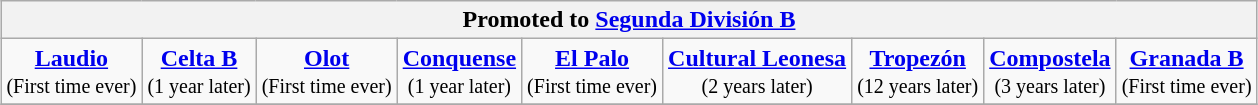<table class="wikitable" style="text-align: center; margin: 0 auto;">
<tr>
<th colspan="9">Promoted to <a href='#'>Segunda División B</a></th>
</tr>
<tr>
<td><strong><a href='#'>Laudio</a></strong><br><small>(First time ever)</small></td>
<td><strong><a href='#'>Celta B</a></strong><br><small>(1 year later)</small></td>
<td><strong><a href='#'>Olot</a></strong><br><small>(First time ever)</small></td>
<td><strong><a href='#'>Conquense</a></strong><br><small>(1 year later)</small></td>
<td><strong><a href='#'>El Palo</a></strong><br><small>(First time ever)</small></td>
<td><strong><a href='#'>Cultural Leonesa</a></strong><br><small>(2 years later)</small></td>
<td><strong><a href='#'>Tropezón</a></strong><br><small>(12 years later)</small></td>
<td><strong><a href='#'>Compostela</a></strong><br><small>(3 years later)</small></td>
<td><strong><a href='#'>Granada B</a></strong><br><small>(First time ever)</small></td>
</tr>
<tr>
</tr>
</table>
